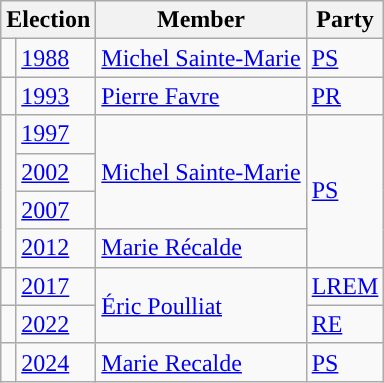<table class="wikitable">
<tr>
<th colspan="2">Election</th>
<th>Member</th>
<th>Party</th>
</tr>
<tr>
<td style="color:inherit;background-color: "></td>
<td><a href='#'>1988</a></td>
<td><a href='#'>Michel Sainte-Marie</a></td>
<td><a href='#'>PS</a></td>
</tr>
<tr>
<td style="color:inherit;background-color: "></td>
<td><a href='#'>1993</a></td>
<td><a href='#'>Pierre Favre</a></td>
<td><a href='#'>PR</a></td>
</tr>
<tr>
<td rowspan="4" style="color:inherit;background-color: "></td>
<td><a href='#'>1997</a></td>
<td rowspan=3><a href='#'>Michel Sainte-Marie</a></td>
<td rowspan="4"><a href='#'>PS</a></td>
</tr>
<tr>
<td><a href='#'>2002</a></td>
</tr>
<tr>
<td><a href='#'>2007</a></td>
</tr>
<tr>
<td><a href='#'>2012</a></td>
<td><a href='#'>Marie Récalde</a></td>
</tr>
<tr>
<td style="color:inherit;background-color: "></td>
<td><a href='#'>2017</a></td>
<td rowspan="2"><a href='#'>Éric Poulliat</a></td>
<td><a href='#'>LREM</a></td>
</tr>
<tr>
<td style="color:inherit;background-color: "></td>
<td><a href='#'>2022</a></td>
<td><a href='#'>RE</a></td>
</tr>
<tr>
<td style="color:inherit;background-color: "></td>
<td><a href='#'>2024</a></td>
<td><a href='#'>Marie Recalde</a></td>
<td><a href='#'>PS</a></td>
</tr>
</table>
